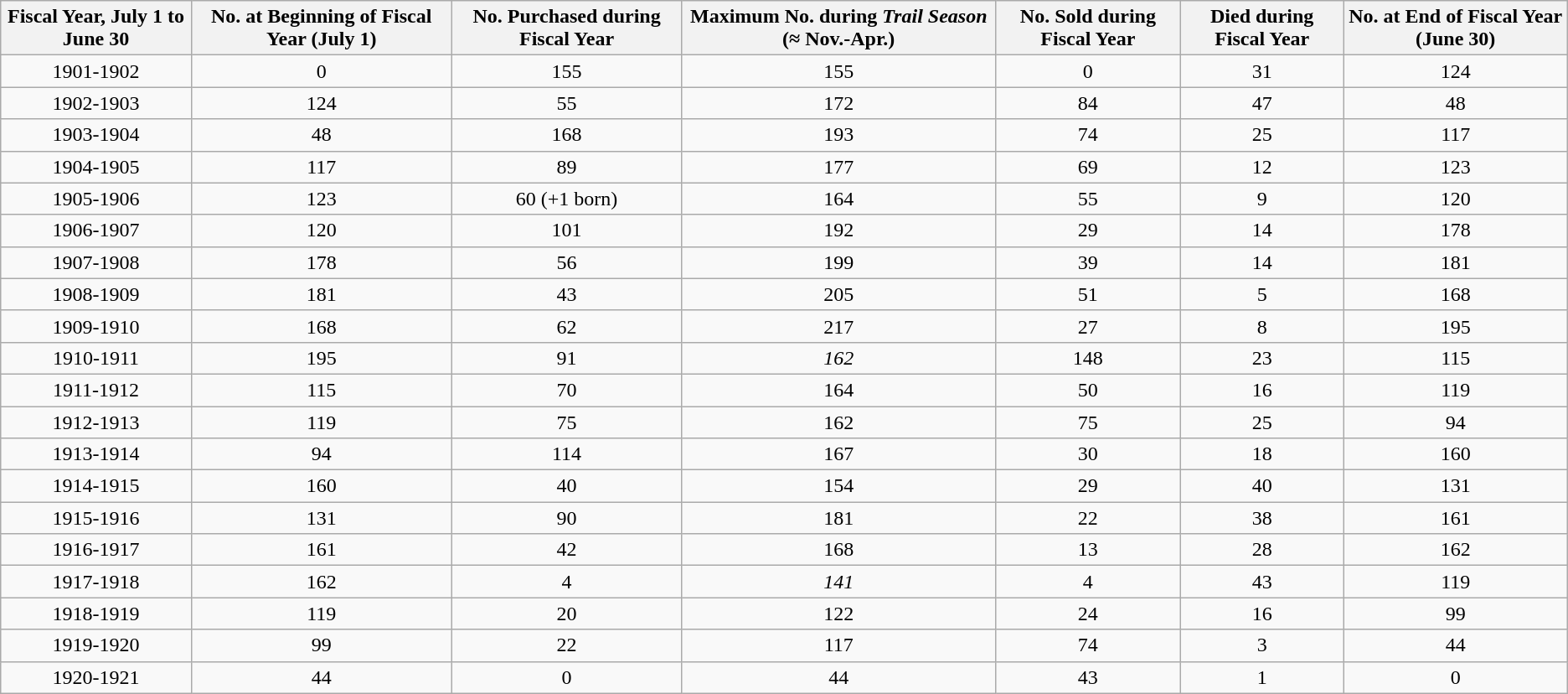<table class="wikitable">
<tr valign=bottom>
<th>Fiscal Year, July 1 to June 30</th>
<th>No. at Beginning of Fiscal Year (July 1)</th>
<th>No. Purchased during Fiscal Year</th>
<th>Maximum No. during <em>Trail Season</em> (≈ Nov.-Apr.)</th>
<th>No. Sold during Fiscal Year</th>
<th>Died during Fiscal Year</th>
<th>No. at End of Fiscal Year (June 30)<br></th>
</tr>
<tr align=center valign=top>
<td>1901-1902</td>
<td>0</td>
<td>155</td>
<td>155</td>
<td>0</td>
<td>31</td>
<td>124<br></td>
</tr>
<tr align=center valign=top>
<td>1902-1903</td>
<td>124</td>
<td>55</td>
<td>172</td>
<td>84</td>
<td>47</td>
<td>48<br></td>
</tr>
<tr align=center valign=top>
<td>1903-1904</td>
<td>48</td>
<td>168</td>
<td>193</td>
<td>74</td>
<td>25</td>
<td>117<br></td>
</tr>
<tr align=center valign=top>
<td>1904-1905</td>
<td>117</td>
<td>89</td>
<td>177</td>
<td>69</td>
<td>12</td>
<td>123<br></td>
</tr>
<tr align=center valign=top>
<td>1905-1906</td>
<td>123</td>
<td>60 (+1 born)</td>
<td>164</td>
<td>55</td>
<td>9</td>
<td>120<br></td>
</tr>
<tr align=center valign=top>
<td>1906-1907</td>
<td>120</td>
<td>101</td>
<td>192</td>
<td>29</td>
<td>14</td>
<td>178<br></td>
</tr>
<tr align=center valign=top>
<td>1907-1908</td>
<td>178</td>
<td>56</td>
<td>199</td>
<td>39</td>
<td>14</td>
<td>181<br></td>
</tr>
<tr align=center valign=top>
<td>1908-1909</td>
<td>181</td>
<td>43</td>
<td>205</td>
<td>51</td>
<td>5</td>
<td>168<br></td>
</tr>
<tr align=center valign=top>
<td>1909-1910</td>
<td>168</td>
<td>62</td>
<td>217</td>
<td>27</td>
<td>8</td>
<td>195<br></td>
</tr>
<tr align=center valign=top>
<td>1910-1911</td>
<td>195</td>
<td>91</td>
<td><em>162</em></td>
<td>148</td>
<td>23</td>
<td>115<br></td>
</tr>
<tr align=center valign=top>
<td>1911-1912</td>
<td>115</td>
<td>70</td>
<td>164</td>
<td>50</td>
<td>16</td>
<td>119<br></td>
</tr>
<tr align=center valign=top>
<td>1912-1913</td>
<td>119</td>
<td>75</td>
<td>162</td>
<td>75</td>
<td>25</td>
<td>94<br></td>
</tr>
<tr align=center valign=top>
<td>1913-1914</td>
<td>94</td>
<td>114</td>
<td>167</td>
<td>30</td>
<td>18</td>
<td>160<br></td>
</tr>
<tr align=center valign=top>
<td>1914-1915</td>
<td>160</td>
<td>40</td>
<td>154</td>
<td>29</td>
<td>40</td>
<td>131<br></td>
</tr>
<tr align=center valign=top>
<td>1915-1916</td>
<td>131</td>
<td>90</td>
<td>181</td>
<td>22</td>
<td>38</td>
<td>161<br></td>
</tr>
<tr align=center valign=top>
<td>1916-1917</td>
<td>161</td>
<td>42</td>
<td>168</td>
<td>13</td>
<td>28</td>
<td>162<br></td>
</tr>
<tr align=center valign=top>
<td>1917-1918</td>
<td>162</td>
<td>4</td>
<td><em>141</em></td>
<td>4</td>
<td>43</td>
<td>119<br></td>
</tr>
<tr align=center valign=top>
<td>1918-1919</td>
<td>119</td>
<td>20</td>
<td>122</td>
<td>24</td>
<td>16</td>
<td>99<br></td>
</tr>
<tr align=center valign=top>
<td>1919-1920</td>
<td>99</td>
<td>22</td>
<td>117</td>
<td>74</td>
<td>3</td>
<td>44<br></td>
</tr>
<tr align=center valign=top>
<td>1920-1921</td>
<td>44</td>
<td>0</td>
<td>44</td>
<td>43</td>
<td>1</td>
<td>0</td>
</tr>
</table>
